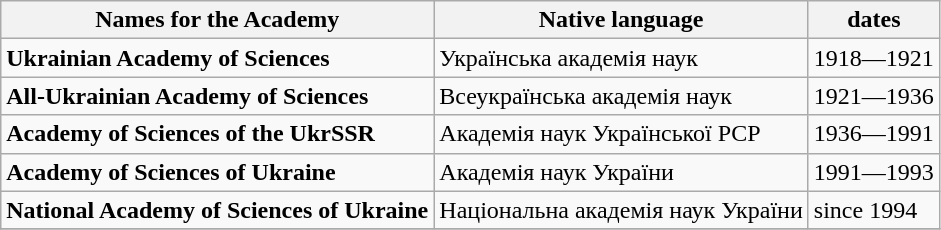<table class="wikitable" style="float:left;">
<tr>
<th>Names for the Academy</th>
<th>Native language</th>
<th>dates</th>
</tr>
<tr>
<td><strong>Ukrainian Academy of Sciences</strong></td>
<td>Українська академія наук</td>
<td>1918—1921</td>
</tr>
<tr>
<td><strong>All-Ukrainian Academy of Sciences</strong></td>
<td>Всеукраїнська академія наук</td>
<td>1921—1936</td>
</tr>
<tr>
<td><strong>Academy of Sciences of the UkrSSR</strong></td>
<td>Академія наук Української РСР</td>
<td>1936—1991</td>
</tr>
<tr>
<td><strong>Academy of Sciences of Ukraine</strong></td>
<td>Академія наук України</td>
<td>1991—1993</td>
</tr>
<tr>
<td><strong>National Academy of Sciences of Ukraine</strong></td>
<td>Національна академія наук України</td>
<td>since 1994</td>
</tr>
<tr>
</tr>
</table>
